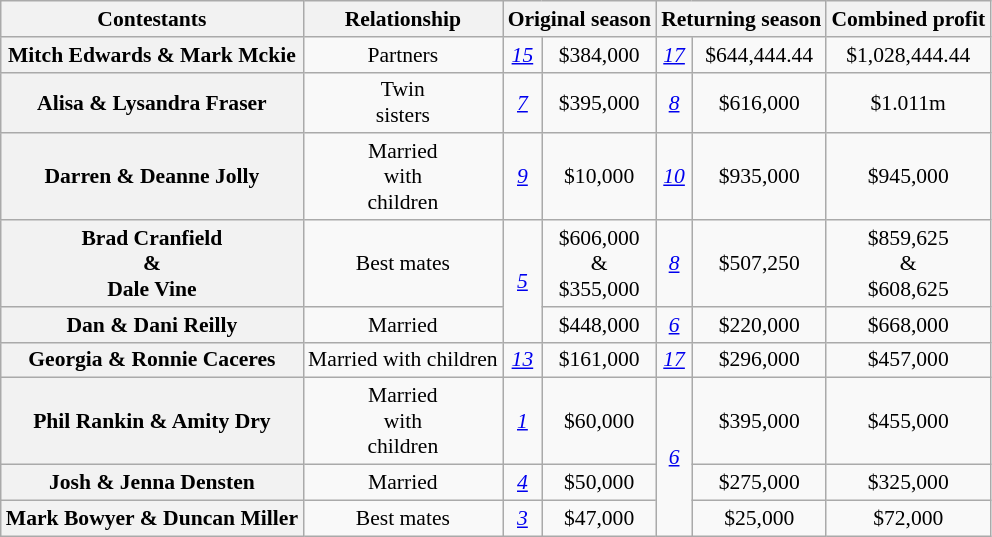<table class="wikitable plainrowheaders" style="text-align: center; font-size:90%;">
<tr>
<th>Contestants</th>
<th>Relationship</th>
<th colspan="2">Original season</th>
<th colspan="2">Returning season</th>
<th>Combined profit</th>
</tr>
<tr>
<th>Mitch Edwards & Mark Mckie</th>
<td>Partners</td>
<td><em><a href='#'>15</a></em></td>
<td>$384,000</td>
<td><em><a href='#'>17</a></em></td>
<td>$644,444.44</td>
<td>$1,028,444.44</td>
</tr>
<tr>
<th>Alisa & Lysandra Fraser</th>
<td>Twin<br>sisters</td>
<td><em><a href='#'>7</a></em></td>
<td>$395,000</td>
<td><em><a href='#'>8</a></em></td>
<td>$616,000</td>
<td>$1.011m</td>
</tr>
<tr>
<th>Darren & Deanne Jolly</th>
<td>Married<br>with<br>children</td>
<td><em><a href='#'>9</a></em></td>
<td>$10,000</td>
<td><em><a href='#'>10</a></em></td>
<td>$935,000</td>
<td>$945,000</td>
</tr>
<tr>
<th>Brad Cranfield<br>&<br>Dale Vine</th>
<td>Best mates</td>
<td rowspan="2"><em><a href='#'>5</a></em></td>
<td>$606,000<br>&<br>$355,000</td>
<td><em><a href='#'>8</a></em></td>
<td>$507,250</td>
<td>$859,625<br>&<br>$608,625</td>
</tr>
<tr>
<th>Dan & Dani Reilly</th>
<td>Married</td>
<td>$448,000</td>
<td><em><a href='#'>6</a></em></td>
<td>$220,000</td>
<td>$668,000</td>
</tr>
<tr>
<th>Georgia & Ronnie Caceres</th>
<td>Married with children</td>
<td><em><a href='#'>13</a></em></td>
<td>$161,000</td>
<td><em><a href='#'>17</a></em></td>
<td>$296,000</td>
<td>$457,000</td>
</tr>
<tr>
<th>Phil Rankin & Amity Dry</th>
<td>Married<br>with<br>children</td>
<td><em><a href='#'>1</a></em></td>
<td>$60,000</td>
<td rowspan="3"><em><a href='#'>6</a></em></td>
<td>$395,000</td>
<td>$455,000</td>
</tr>
<tr>
<th>Josh & Jenna Densten</th>
<td>Married</td>
<td><em><a href='#'>4</a></em></td>
<td>$50,000</td>
<td>$275,000</td>
<td>$325,000</td>
</tr>
<tr>
<th>Mark Bowyer & Duncan Miller</th>
<td>Best mates</td>
<td><em><a href='#'>3</a></em></td>
<td>$47,000</td>
<td>$25,000</td>
<td>$72,000</td>
</tr>
</table>
